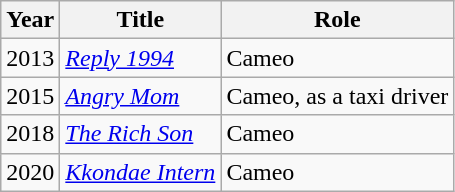<table class="wikitable">
<tr>
<th>Year</th>
<th>Title</th>
<th>Role</th>
</tr>
<tr>
<td>2013</td>
<td><em><a href='#'>Reply 1994</a></em></td>
<td>Cameo</td>
</tr>
<tr>
<td>2015</td>
<td><em><a href='#'>Angry Mom</a></em></td>
<td>Cameo, as a taxi driver</td>
</tr>
<tr>
<td>2018</td>
<td><em><a href='#'>The Rich Son</a></em></td>
<td>Cameo</td>
</tr>
<tr>
<td>2020</td>
<td><em><a href='#'>Kkondae Intern</a></em></td>
<td>Cameo</td>
</tr>
</table>
